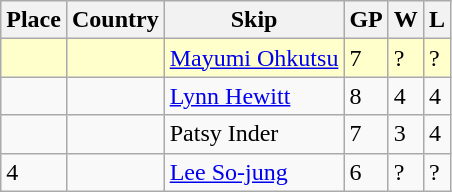<table class="wikitable">
<tr>
<th>Place</th>
<th>Country</th>
<th>Skip</th>
<th>GP</th>
<th>W</th>
<th>L</th>
</tr>
<tr bgcolor=#ffffcc>
<td></td>
<td></td>
<td><a href='#'>Mayumi Ohkutsu</a></td>
<td>7</td>
<td>?</td>
<td>?</td>
</tr>
<tr>
<td></td>
<td></td>
<td><a href='#'>Lynn Hewitt</a></td>
<td>8</td>
<td>4</td>
<td>4</td>
</tr>
<tr>
<td></td>
<td></td>
<td>Patsy Inder</td>
<td>7</td>
<td>3</td>
<td>4</td>
</tr>
<tr>
<td>4</td>
<td></td>
<td><a href='#'>Lee So-jung</a></td>
<td>6</td>
<td>?</td>
<td>?</td>
</tr>
</table>
